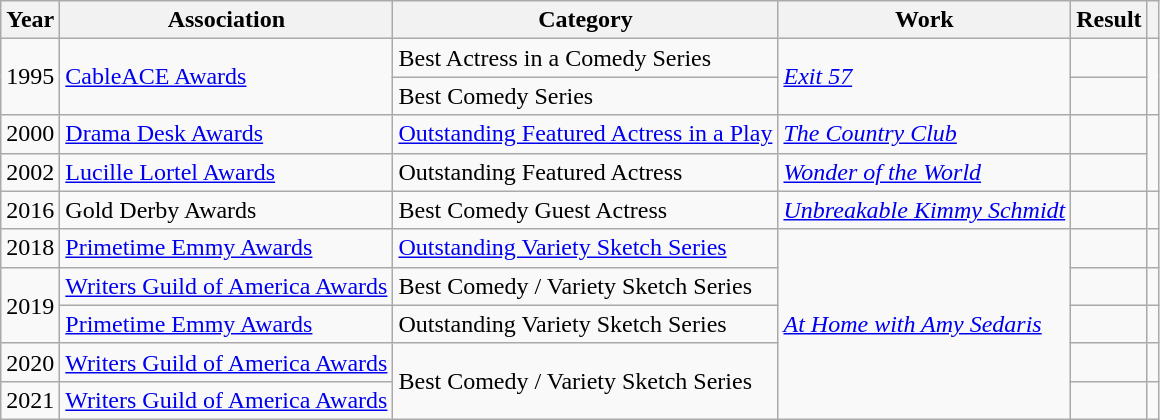<table class="wikitable sortable">
<tr>
<th>Year</th>
<th>Association</th>
<th>Category</th>
<th>Work</th>
<th>Result</th>
<th class="unsortable"></th>
</tr>
<tr>
<td rowspan="2">1995</td>
<td rowspan="2"><a href='#'>CableACE Awards</a></td>
<td>Best Actress in a Comedy Series</td>
<td rowspan="2"><em><a href='#'>Exit 57</a></em></td>
<td></td>
<td rowspan="2" style="text-align:center;"></td>
</tr>
<tr>
<td>Best Comedy Series</td>
<td></td>
</tr>
<tr>
<td>2000</td>
<td><a href='#'>Drama Desk Awards</a></td>
<td><a href='#'>Outstanding Featured Actress in a Play</a></td>
<td><em><a href='#'>The Country Club</a></em></td>
<td></td>
<td rowspan="2" style="text-align:center;"></td>
</tr>
<tr>
<td>2002</td>
<td><a href='#'>Lucille Lortel Awards</a></td>
<td>Outstanding Featured Actress</td>
<td><em><a href='#'>Wonder of the World</a></em></td>
<td></td>
</tr>
<tr>
<td>2016</td>
<td>Gold Derby Awards</td>
<td>Best Comedy Guest Actress</td>
<td><em><a href='#'>Unbreakable Kimmy Schmidt</a></em></td>
<td></td>
<td style="text-align:center;"></td>
</tr>
<tr>
<td>2018</td>
<td><a href='#'>Primetime Emmy Awards</a></td>
<td><a href='#'>Outstanding Variety Sketch Series</a></td>
<td rowspan="5"><em><a href='#'>At Home with Amy Sedaris</a></em></td>
<td></td>
<td style="text-align:center;"></td>
</tr>
<tr>
<td rowspan="2">2019</td>
<td><a href='#'>Writers Guild of America Awards</a></td>
<td>Best Comedy / Variety Sketch Series</td>
<td></td>
<td style="text-align:center;"></td>
</tr>
<tr>
<td><a href='#'>Primetime Emmy Awards</a></td>
<td>Outstanding Variety Sketch Series</td>
<td></td>
<td style="text-align:center;"></td>
</tr>
<tr>
<td>2020</td>
<td><a href='#'>Writers Guild of America Awards</a></td>
<td rowspan="2">Best Comedy / Variety Sketch Series</td>
<td></td>
<td style="text-align:center;"></td>
</tr>
<tr>
<td>2021</td>
<td><a href='#'>Writers Guild of America Awards</a></td>
<td></td>
<td style="text-align:center;"></td>
</tr>
</table>
